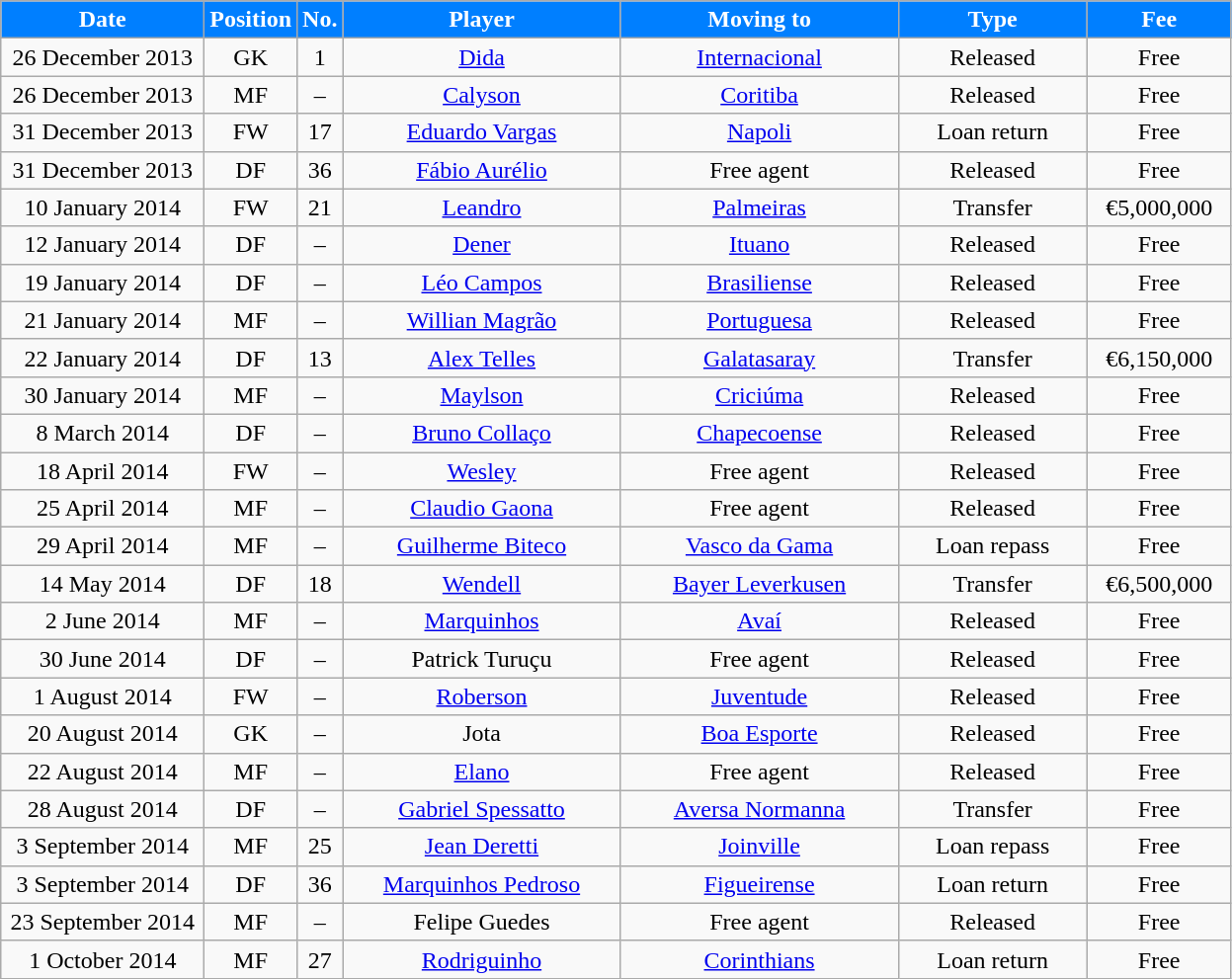<table class="wikitable sortable">
<tr>
<th style="background:#007FFF; color:white;" width="130">Date</th>
<th style="background:#007FFF; color:white;">Position</th>
<th style="background:#007FFF; color:white;">No.</th>
<th style="background:#007FFF; color:white;" width="180">Player</th>
<th style="background:#007FFF; color:white;" width="180">Moving to</th>
<th style="background:#007FFF; color:white;" width="120">Type</th>
<th style="background:#007FFF; color:white;" width="90">Fee</th>
</tr>
<tr>
<td style="text-align:center;">26 December 2013</td>
<td style="text-align:center;">GK</td>
<td style="text-align:center;">1</td>
<td style="text-align:center;"> <a href='#'>Dida</a></td>
<td style="text-align:center;"> <a href='#'>Internacional</a></td>
<td style="text-align:center;">Released</td>
<td style="text-align:center;">Free</td>
</tr>
<tr>
<td style="text-align:center;">26 December 2013</td>
<td style="text-align:center;">MF</td>
<td style="text-align:center;">–</td>
<td style="text-align:center;"> <a href='#'>Calyson</a></td>
<td style="text-align:center;"> <a href='#'>Coritiba</a></td>
<td style="text-align:center;">Released</td>
<td style="text-align:center;">Free</td>
</tr>
<tr>
<td style="text-align:center;">31 December 2013</td>
<td style="text-align:center;">FW</td>
<td style="text-align:center;">17</td>
<td style="text-align:center;"> <a href='#'>Eduardo Vargas</a></td>
<td style="text-align:center;"> <a href='#'>Napoli</a></td>
<td style="text-align:center;">Loan return</td>
<td style="text-align:center;">Free</td>
</tr>
<tr>
<td style="text-align:center;">31 December 2013</td>
<td style="text-align:center;">DF</td>
<td style="text-align:center;">36</td>
<td style="text-align:center;"> <a href='#'>Fábio Aurélio</a></td>
<td style="text-align:center;">Free agent</td>
<td style="text-align:center;">Released</td>
<td style="text-align:center;">Free</td>
</tr>
<tr>
<td style="text-align:center;">10 January 2014</td>
<td style="text-align:center;">FW</td>
<td style="text-align:center;">21</td>
<td style="text-align:center;"> <a href='#'>Leandro</a></td>
<td style="text-align:center;"> <a href='#'>Palmeiras</a></td>
<td style="text-align:center;">Transfer</td>
<td style="text-align:center;">€5,000,000</td>
</tr>
<tr>
<td style="text-align:center;">12 January 2014</td>
<td style="text-align:center;">DF</td>
<td style="text-align:center;">–</td>
<td style="text-align:center;"> <a href='#'>Dener</a></td>
<td style="text-align:center;"> <a href='#'>Ituano</a></td>
<td style="text-align:center;">Released</td>
<td style="text-align:center;">Free</td>
</tr>
<tr>
<td style="text-align:center;">19 January 2014</td>
<td style="text-align:center;">DF</td>
<td style="text-align:center;">–</td>
<td style="text-align:center;"> <a href='#'>Léo Campos</a></td>
<td style="text-align:center;"> <a href='#'>Brasiliense</a></td>
<td style="text-align:center;">Released</td>
<td style="text-align:center;">Free</td>
</tr>
<tr>
<td style="text-align:center;">21 January 2014</td>
<td style="text-align:center;">MF</td>
<td style="text-align:center;">–</td>
<td style="text-align:center;"> <a href='#'>Willian Magrão</a></td>
<td style="text-align:center;"> <a href='#'>Portuguesa</a></td>
<td style="text-align:center;">Released</td>
<td style="text-align:center;">Free</td>
</tr>
<tr>
<td style="text-align:center;">22 January 2014</td>
<td style="text-align:center;">DF</td>
<td style="text-align:center;">13</td>
<td style="text-align:center;"> <a href='#'>Alex Telles</a></td>
<td style="text-align:center;"> <a href='#'>Galatasaray</a></td>
<td style="text-align:center;">Transfer</td>
<td style="text-align:center;">€6,150,000</td>
</tr>
<tr>
<td style="text-align:center;">30 January 2014</td>
<td style="text-align:center;">MF</td>
<td style="text-align:center;">–</td>
<td style="text-align:center;"> <a href='#'>Maylson</a></td>
<td style="text-align:center;"> <a href='#'>Criciúma</a></td>
<td style="text-align:center;">Released</td>
<td style="text-align:center;">Free</td>
</tr>
<tr>
<td style="text-align:center;">8 March 2014</td>
<td style="text-align:center;">DF</td>
<td style="text-align:center;">–</td>
<td style="text-align:center;"> <a href='#'>Bruno Collaço</a></td>
<td style="text-align:center;"> <a href='#'>Chapecoense</a></td>
<td style="text-align:center;">Released</td>
<td style="text-align:center;">Free</td>
</tr>
<tr>
<td style="text-align:center;">18 April 2014</td>
<td style="text-align:center;">FW</td>
<td style="text-align:center;">–</td>
<td style="text-align:center;"> <a href='#'>Wesley</a></td>
<td style="text-align:center;">Free agent</td>
<td style="text-align:center;">Released</td>
<td style="text-align:center;">Free</td>
</tr>
<tr>
<td style="text-align:center;">25 April 2014</td>
<td style="text-align:center;">MF</td>
<td style="text-align:center;">–</td>
<td style="text-align:center;"> <a href='#'>Claudio Gaona</a></td>
<td style="text-align:center;">Free agent</td>
<td style="text-align:center;">Released</td>
<td style="text-align:center;">Free</td>
</tr>
<tr>
<td style="text-align:center;">29 April 2014</td>
<td style="text-align:center;">MF</td>
<td style="text-align:center;">–</td>
<td style="text-align:center;"> <a href='#'>Guilherme Biteco</a></td>
<td style="text-align:center;"> <a href='#'>Vasco da Gama</a></td>
<td style="text-align:center;">Loan repass</td>
<td style="text-align:center;">Free</td>
</tr>
<tr>
<td style="text-align:center;">14 May 2014</td>
<td style="text-align:center;">DF</td>
<td style="text-align:center;">18</td>
<td style="text-align:center;"> <a href='#'>Wendell</a></td>
<td style="text-align:center;"> <a href='#'>Bayer Leverkusen</a></td>
<td style="text-align:center;">Transfer</td>
<td style="text-align:center;">€6,500,000</td>
</tr>
<tr>
<td style="text-align:center;">2 June 2014</td>
<td style="text-align:center;">MF</td>
<td style="text-align:center;">–</td>
<td style="text-align:center;"> <a href='#'>Marquinhos</a></td>
<td style="text-align:center;"> <a href='#'>Avaí</a></td>
<td style="text-align:center;">Released</td>
<td style="text-align:center;">Free</td>
</tr>
<tr>
<td style="text-align:center;">30 June 2014</td>
<td style="text-align:center;">DF</td>
<td style="text-align:center;">–</td>
<td style="text-align:center;"> Patrick Turuçu</td>
<td style="text-align:center;">Free agent</td>
<td style="text-align:center;">Released</td>
<td style="text-align:center;">Free</td>
</tr>
<tr>
<td style="text-align:center;">1 August 2014</td>
<td style="text-align:center;">FW</td>
<td style="text-align:center;">–</td>
<td style="text-align:center;"> <a href='#'>Roberson</a></td>
<td style="text-align:center;"> <a href='#'>Juventude</a></td>
<td style="text-align:center;">Released</td>
<td style="text-align:center;">Free</td>
</tr>
<tr>
<td style="text-align:center;">20 August 2014</td>
<td style="text-align:center;">GK</td>
<td style="text-align:center;">–</td>
<td style="text-align:center;"> Jota</td>
<td style="text-align:center;"> <a href='#'>Boa Esporte</a></td>
<td style="text-align:center;">Released</td>
<td style="text-align:center;">Free</td>
</tr>
<tr>
<td style="text-align:center;">22 August 2014</td>
<td style="text-align:center;">MF</td>
<td style="text-align:center;">–</td>
<td style="text-align:center;"> <a href='#'>Elano</a></td>
<td style="text-align:center;">Free agent</td>
<td style="text-align:center;">Released</td>
<td style="text-align:center;">Free</td>
</tr>
<tr>
<td style="text-align:center;">28 August 2014</td>
<td style="text-align:center;">DF</td>
<td style="text-align:center;">–</td>
<td style="text-align:center;"> <a href='#'>Gabriel Spessatto</a></td>
<td style="text-align:center;"> <a href='#'>Aversa Normanna</a></td>
<td style="text-align:center;">Transfer</td>
<td style="text-align:center;">Free</td>
</tr>
<tr>
<td style="text-align:center;">3 September 2014</td>
<td style="text-align:center;">MF</td>
<td style="text-align:center;">25</td>
<td style="text-align:center;"> <a href='#'>Jean Deretti</a></td>
<td style="text-align:center;"> <a href='#'>Joinville</a></td>
<td style="text-align:center;">Loan repass</td>
<td style="text-align:center;">Free</td>
</tr>
<tr>
<td style="text-align:center;">3 September 2014</td>
<td style="text-align:center;">DF</td>
<td style="text-align:center;">36</td>
<td style="text-align:center;"> <a href='#'>Marquinhos Pedroso</a></td>
<td style="text-align:center;"> <a href='#'>Figueirense</a></td>
<td style="text-align:center;">Loan return</td>
<td style="text-align:center;">Free</td>
</tr>
<tr>
<td style="text-align:center;">23 September 2014</td>
<td style="text-align:center;">MF</td>
<td style="text-align:center;">–</td>
<td style="text-align:center;"> Felipe Guedes</td>
<td style="text-align:center;">Free agent</td>
<td style="text-align:center;">Released</td>
<td style="text-align:center;">Free</td>
</tr>
<tr>
<td style="text-align:center;">1 October 2014</td>
<td style="text-align:center;">MF</td>
<td style="text-align:center;">27</td>
<td style="text-align:center;"> <a href='#'>Rodriguinho</a></td>
<td style="text-align:center;"> <a href='#'>Corinthians</a></td>
<td style="text-align:center;">Loan return</td>
<td style="text-align:center;">Free</td>
</tr>
</table>
